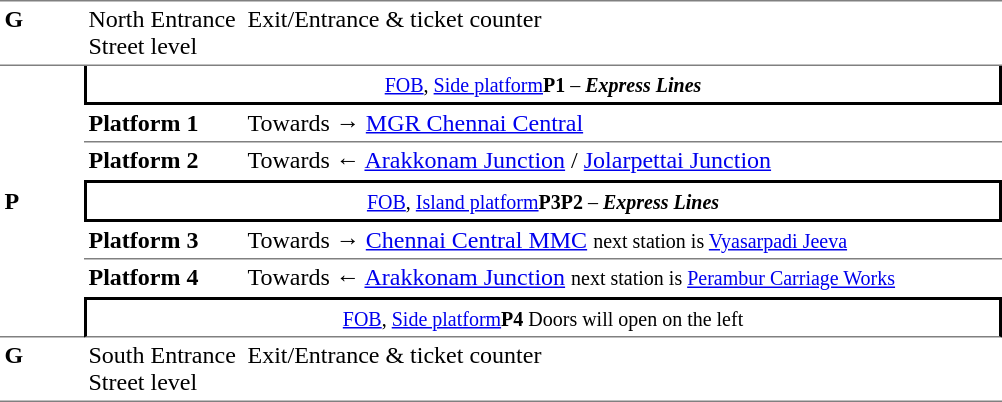<table cellpadding="3" cellspacing="0" border="0">
<tr>
<td valign="top" width="50" style="border-top:solid 1px gray;border-bottom:solid 1px gray;"><strong>G</strong></td>
<td valign="top" width="100" style="border-top:solid 1px gray;border-bottom:solid 1px gray;">North Entrance Street level</td>
<td valign="top" width="390" style="border-top:solid 1px gray;border-bottom:solid 1px gray;">Exit/Entrance & ticket counter</td>
</tr>
<tr>
<td rowspan="7" style="border-bottom:solid 1px gray;" width="50" valign="center"><strong>P</strong></td>
<td colspan="2" style="border-right:solid 2px black;border-left:solid 2px black;border-bottom:solid 2px black;text-align:center;"><a href='#'><small>FOB</small></a><small>, <a href='#'>Side platform</a><strong>P1</strong> – <strong><em>Express Lines</em></strong></small></td>
</tr>
<tr>
<td width="100" style="border-bottom:solid 1px gray;"><span><strong>Platform 1</strong></span></td>
<td width="500" style="border-bottom:solid 1px gray;">Towards → <a href='#'>MGR Chennai Central</a></td>
</tr>
<tr>
<td width="100" style="border-bottom:solid 1px white;"><span><strong>Platform 2</strong></span></td>
<td width="500" style="border-bottom:solid 1px white;">Towards ← <a href='#'>Arakkonam Junction</a> / <a href='#'>Jolarpettai Junction</a></td>
</tr>
<tr>
<td colspan="2" style="border-top:solid 2px black;border-right:solid 2px black;border-left:solid 2px black;border-bottom:solid 2px black;text-align:center;"><a href='#'><small>FOB</small></a><small>, <a href='#'>Island platform</a><strong>P3</strong><strong>P2</strong> – <strong><em>Express Lines</em></strong></small></td>
</tr>
<tr>
<td width="100" style="border-bottom:solid 1px gray;"><span><strong>Platform 3</strong></span></td>
<td style="border-bottom:solid 1px gray;" width="500">Towards → <a href='#'>Chennai Central MMC</a> <small>next station is <a href='#'>Vyasarpadi Jeeva</a></small></td>
</tr>
<tr>
<td width="100" style="border-bottom:solid 1px white;"><span><strong>Platform 4</strong></span></td>
<td style="border-bottom:solid 1px white;" width="500">Towards ← <a href='#'>Arakkonam Junction</a> <small>next station is <a href='#'>Perambur Carriage Works</a></small></td>
</tr>
<tr>
<td width="100" style="border-top:solid 2px black;border-right:solid 2px black;border-left:solid 2px black;border-bottom:solid 1px gray;" colspan=2  align=center><a href='#'><small>FOB</small></a><small>, <a href='#'>Side platform</a><strong>P4</strong> Doors will open on the left</small></td>
</tr>
<tr>
<td style="border-bottom:solid 1px gray;" width="50" valign="top"><strong>G</strong></td>
<td style="border-bottom:solid 1px gray;" width="50" valign="top">South Entrance Street level</td>
<td style="border-bottom:solid 1px gray;" width="50" valign="top">Exit/Entrance & ticket counter</td>
</tr>
<tr>
</tr>
</table>
